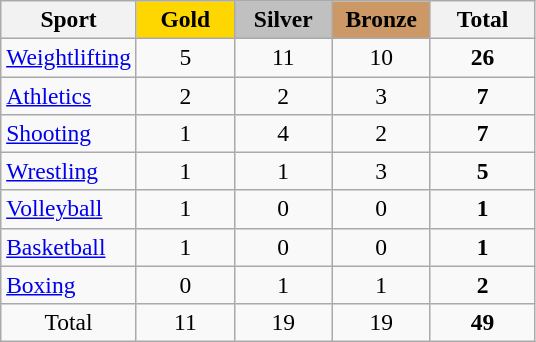<table class="wikitable" style="text-align:center; font-size:98%;">
<tr>
<th>Sport</th>
<td style="background:gold; width:3.7em; font-weight:bold;">Gold</td>
<td style="background:silver; width:3.7em; font-weight:bold;">Silver</td>
<td style="background:#c96; width:3.7em; font-weight:bold;">Bronze</td>
<th style="width:4em; font-weight:bold;">Total</th>
</tr>
<tr>
<td align=left><a href='#'>Weightlifting</a></td>
<td>5</td>
<td>11</td>
<td>10</td>
<td><strong>26</strong></td>
</tr>
<tr>
<td align=left><a href='#'>Athletics</a></td>
<td>2</td>
<td>2</td>
<td>3</td>
<td><strong>7</strong></td>
</tr>
<tr>
<td align=left><a href='#'>Shooting</a></td>
<td>1</td>
<td>4</td>
<td>2</td>
<td><strong>7</strong></td>
</tr>
<tr>
<td align=left><a href='#'>Wrestling</a></td>
<td>1</td>
<td>1</td>
<td>3</td>
<td><strong>5</strong></td>
</tr>
<tr>
<td align=left><a href='#'>Volleyball</a></td>
<td>1</td>
<td>0</td>
<td>0</td>
<td><strong>1</strong></td>
</tr>
<tr>
<td align=left><a href='#'>Basketball</a></td>
<td>1</td>
<td>0</td>
<td>0</td>
<td><strong>1</strong></td>
</tr>
<tr>
<td align=left><a href='#'>Boxing</a></td>
<td>0</td>
<td>1</td>
<td>1</td>
<td><strong>2</strong></td>
</tr>
<tr>
<td align=center>Total</td>
<td>11</td>
<td>19</td>
<td>19</td>
<td><strong>49</strong></td>
</tr>
</table>
